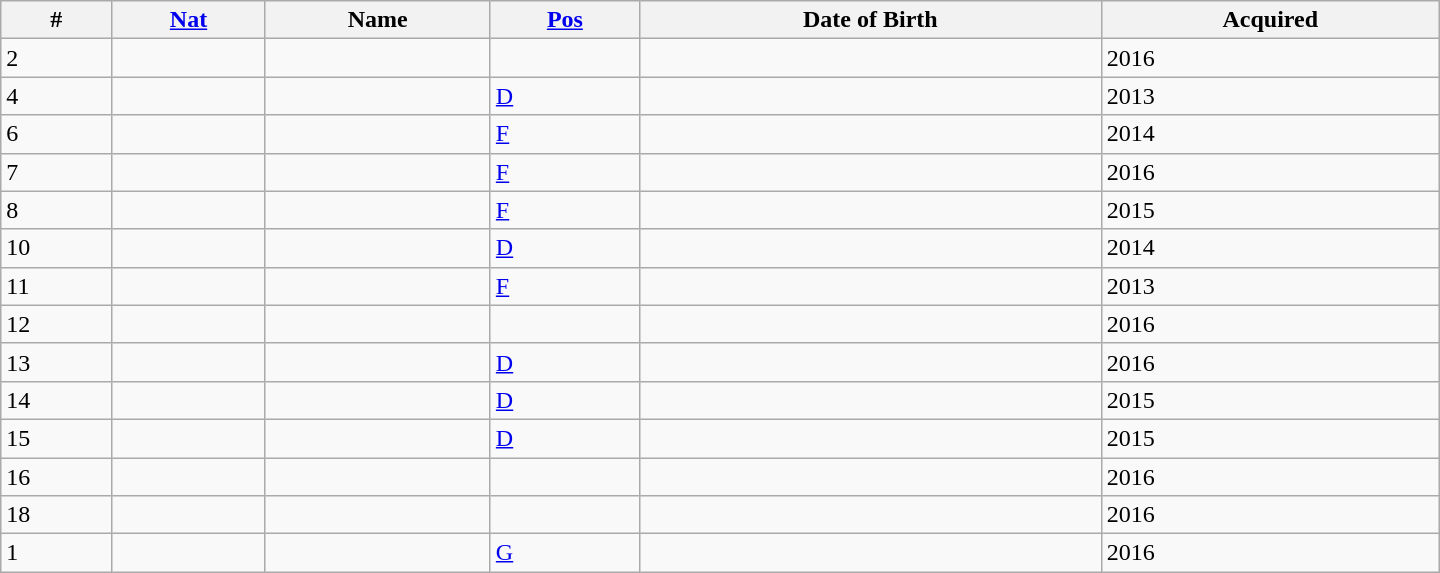<table class="wikitable sortable" style=width:60em style="text-align:center">
<tr>
<th>#</th>
<th><a href='#'>Nat</a></th>
<th>Name</th>
<th><a href='#'>Pos</a></th>
<th>Date of Birth</th>
<th>Acquired</th>
</tr>
<tr>
<td>2</td>
<td></td>
<td align="left"></td>
<td></td>
<td align="left"></td>
<td>2016</td>
</tr>
<tr>
<td>4</td>
<td></td>
<td align="left"></td>
<td><a href='#'>D</a></td>
<td align="left"></td>
<td>2013</td>
</tr>
<tr>
<td>6</td>
<td></td>
<td align="left"></td>
<td><a href='#'>F</a></td>
<td align="left"></td>
<td>2014</td>
</tr>
<tr>
<td>7</td>
<td></td>
<td align="left"></td>
<td><a href='#'>F</a></td>
<td align="left"></td>
<td>2016</td>
</tr>
<tr>
<td>8</td>
<td></td>
<td align="left"></td>
<td><a href='#'>F</a></td>
<td align="left"></td>
<td>2015</td>
</tr>
<tr>
<td>10</td>
<td></td>
<td align="left"></td>
<td><a href='#'>D</a></td>
<td align="left"></td>
<td>2014</td>
</tr>
<tr>
<td>11</td>
<td></td>
<td align="left"></td>
<td><a href='#'>F</a></td>
<td align="left"></td>
<td>2013</td>
</tr>
<tr>
<td>12</td>
<td></td>
<td align="left"></td>
<td></td>
<td align="left"></td>
<td>2016</td>
</tr>
<tr>
<td>13</td>
<td></td>
<td align="left"></td>
<td><a href='#'>D</a></td>
<td align="left"></td>
<td>2016</td>
</tr>
<tr>
<td>14</td>
<td></td>
<td align="left"></td>
<td><a href='#'>D</a></td>
<td align="left"></td>
<td>2015</td>
</tr>
<tr>
<td>15</td>
<td></td>
<td align="left"></td>
<td><a href='#'>D</a></td>
<td align="left"></td>
<td>2015</td>
</tr>
<tr>
<td>16</td>
<td></td>
<td align="left"></td>
<td></td>
<td align="left"></td>
<td>2016</td>
</tr>
<tr>
<td>18</td>
<td></td>
<td align="left"></td>
<td></td>
<td align="left"></td>
<td>2016</td>
</tr>
<tr>
<td>1</td>
<td></td>
<td align="left"></td>
<td><a href='#'>G</a></td>
<td align="left"></td>
<td>2016</td>
</tr>
</table>
